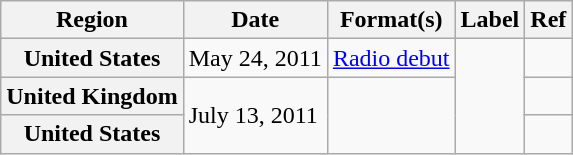<table class="wikitable plainrowheaders">
<tr>
<th scope="col">Region</th>
<th scope="col">Date</th>
<th scope="col">Format(s)</th>
<th scope="col">Label</th>
<th scope="col">Ref</th>
</tr>
<tr>
<th scope="row">United States</th>
<td>May 24, 2011</td>
<td><a href='#'>Radio debut</a></td>
<td rowspan="3"></td>
<td></td>
</tr>
<tr>
<th scope="row">United Kingdom</th>
<td rowspan="2">July 13, 2011</td>
<td rowspan="2"></td>
<td></td>
</tr>
<tr>
<th scope="row">United States</th>
<td></td>
</tr>
</table>
